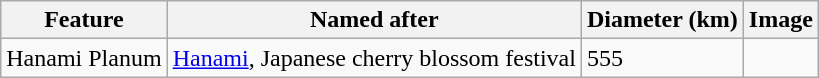<table class="wikitable sortable">
<tr>
<th class="unsortable">Feature</th>
<th class="unsortable">Named after</th>
<th>Diameter (km)</th>
<th class="unsortable">Image</th>
</tr>
<tr>
<td>Hanami Planum</td>
<td><a href='#'>Hanami</a>, Japanese cherry blossom festival</td>
<td>555</td>
<td></td>
</tr>
</table>
